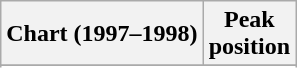<table class="wikitable sortable plainrowheaders" style="text-align:center">
<tr>
<th scope="col">Chart (1997–1998)</th>
<th scope="col">Peak<br>position</th>
</tr>
<tr>
</tr>
<tr>
</tr>
<tr>
</tr>
<tr>
</tr>
</table>
